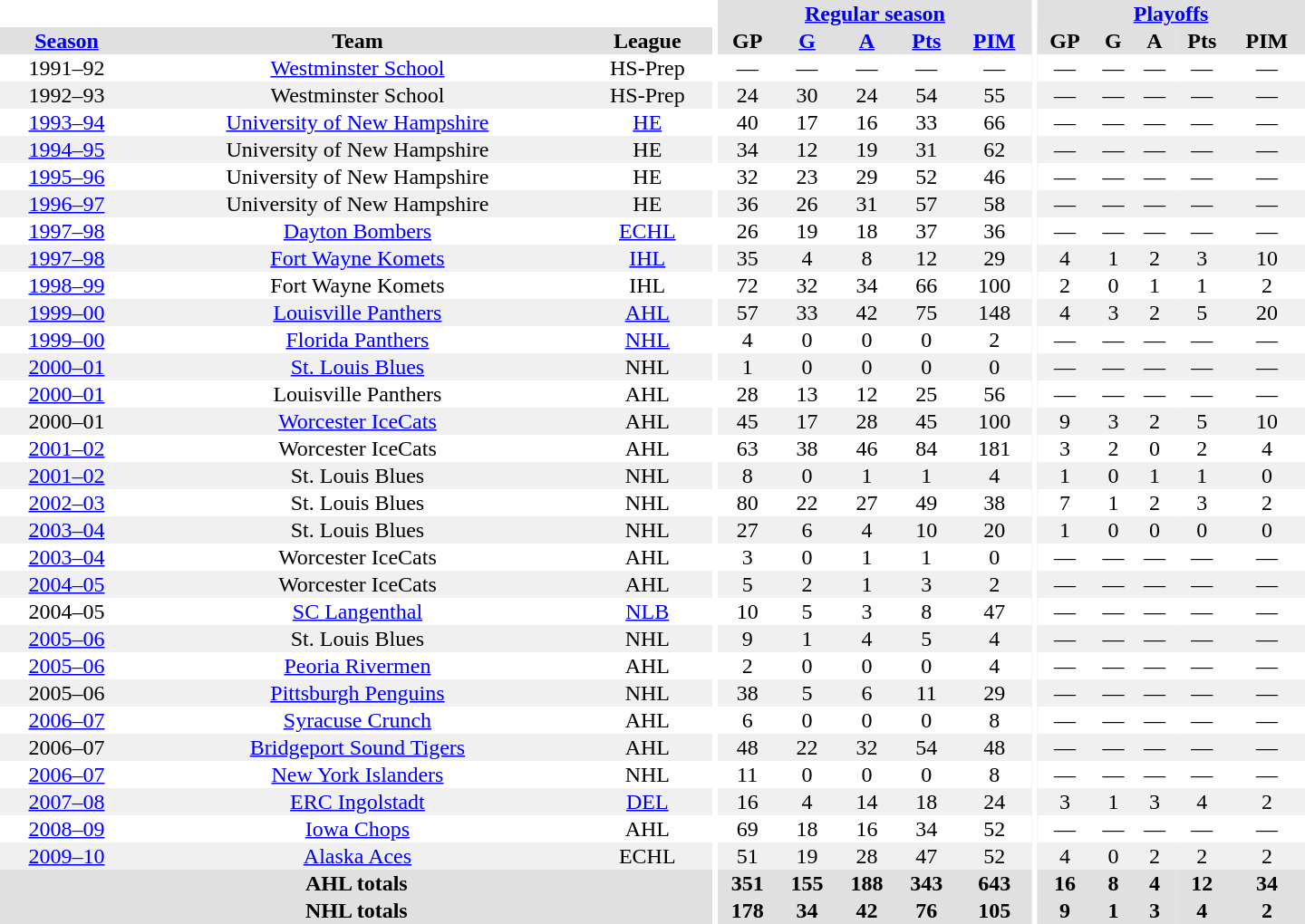<table border="0" cellpadding="1" cellspacing="0" style="text-align:center; width:60em">
<tr bgcolor="#e0e0e0">
<th colspan="3" bgcolor="#ffffff"></th>
<th rowspan="100" bgcolor="#ffffff"></th>
<th colspan="5"><a href='#'>Regular season</a></th>
<th rowspan="100" bgcolor="#ffffff"></th>
<th colspan="5"><a href='#'>Playoffs</a></th>
</tr>
<tr bgcolor="#e0e0e0">
<th><a href='#'>Season</a></th>
<th>Team</th>
<th>League</th>
<th>GP</th>
<th><a href='#'>G</a></th>
<th><a href='#'>A</a></th>
<th><a href='#'>Pts</a></th>
<th><a href='#'>PIM</a></th>
<th>GP</th>
<th>G</th>
<th>A</th>
<th>Pts</th>
<th>PIM</th>
</tr>
<tr>
<td>1991–92</td>
<td><a href='#'>Westminster School</a></td>
<td>HS-Prep</td>
<td>—</td>
<td>—</td>
<td>—</td>
<td>—</td>
<td>—</td>
<td>—</td>
<td>—</td>
<td>—</td>
<td>—</td>
<td>—</td>
</tr>
<tr bgcolor="#f0f0f0">
<td>1992–93</td>
<td>Westminster School</td>
<td>HS-Prep</td>
<td>24</td>
<td>30</td>
<td>24</td>
<td>54</td>
<td>55</td>
<td>—</td>
<td>—</td>
<td>—</td>
<td>—</td>
<td>—</td>
</tr>
<tr>
<td><a href='#'>1993–94</a></td>
<td><a href='#'>University of New Hampshire</a></td>
<td><a href='#'>HE</a></td>
<td>40</td>
<td>17</td>
<td>16</td>
<td>33</td>
<td>66</td>
<td>—</td>
<td>—</td>
<td>—</td>
<td>—</td>
<td>—</td>
</tr>
<tr bgcolor="#f0f0f0">
<td><a href='#'>1994–95</a></td>
<td>University of New Hampshire</td>
<td>HE</td>
<td>34</td>
<td>12</td>
<td>19</td>
<td>31</td>
<td>62</td>
<td>—</td>
<td>—</td>
<td>—</td>
<td>—</td>
<td>—</td>
</tr>
<tr>
<td><a href='#'>1995–96</a></td>
<td>University of New Hampshire</td>
<td>HE</td>
<td>32</td>
<td>23</td>
<td>29</td>
<td>52</td>
<td>46</td>
<td>—</td>
<td>—</td>
<td>—</td>
<td>—</td>
<td>—</td>
</tr>
<tr bgcolor="#f0f0f0">
<td><a href='#'>1996–97</a></td>
<td>University of New Hampshire</td>
<td>HE</td>
<td>36</td>
<td>26</td>
<td>31</td>
<td>57</td>
<td>58</td>
<td>—</td>
<td>—</td>
<td>—</td>
<td>—</td>
<td>—</td>
</tr>
<tr>
<td><a href='#'>1997–98</a></td>
<td><a href='#'>Dayton Bombers</a></td>
<td><a href='#'>ECHL</a></td>
<td>26</td>
<td>19</td>
<td>18</td>
<td>37</td>
<td>36</td>
<td>—</td>
<td>—</td>
<td>—</td>
<td>—</td>
<td>—</td>
</tr>
<tr bgcolor="#f0f0f0">
<td><a href='#'>1997–98</a></td>
<td><a href='#'>Fort Wayne Komets</a></td>
<td><a href='#'>IHL</a></td>
<td>35</td>
<td>4</td>
<td>8</td>
<td>12</td>
<td>29</td>
<td>4</td>
<td>1</td>
<td>2</td>
<td>3</td>
<td>10</td>
</tr>
<tr>
<td><a href='#'>1998–99</a></td>
<td>Fort Wayne Komets</td>
<td>IHL</td>
<td>72</td>
<td>32</td>
<td>34</td>
<td>66</td>
<td>100</td>
<td>2</td>
<td>0</td>
<td>1</td>
<td>1</td>
<td>2</td>
</tr>
<tr bgcolor="#f0f0f0">
<td><a href='#'>1999–00</a></td>
<td><a href='#'>Louisville Panthers</a></td>
<td><a href='#'>AHL</a></td>
<td>57</td>
<td>33</td>
<td>42</td>
<td>75</td>
<td>148</td>
<td>4</td>
<td>3</td>
<td>2</td>
<td>5</td>
<td>20</td>
</tr>
<tr>
<td><a href='#'>1999–00</a></td>
<td><a href='#'>Florida Panthers</a></td>
<td><a href='#'>NHL</a></td>
<td>4</td>
<td>0</td>
<td>0</td>
<td>0</td>
<td>2</td>
<td>—</td>
<td>—</td>
<td>—</td>
<td>—</td>
<td>—</td>
</tr>
<tr bgcolor="#f0f0f0">
<td><a href='#'>2000–01</a></td>
<td><a href='#'>St. Louis Blues</a></td>
<td>NHL</td>
<td>1</td>
<td>0</td>
<td>0</td>
<td>0</td>
<td>0</td>
<td>—</td>
<td>—</td>
<td>—</td>
<td>—</td>
<td>—</td>
</tr>
<tr>
<td><a href='#'>2000–01</a></td>
<td>Louisville Panthers</td>
<td>AHL</td>
<td>28</td>
<td>13</td>
<td>12</td>
<td>25</td>
<td>56</td>
<td>—</td>
<td>—</td>
<td>—</td>
<td>—</td>
<td>—</td>
</tr>
<tr bgcolor="#f0f0f0">
<td>2000–01</td>
<td><a href='#'>Worcester IceCats</a></td>
<td>AHL</td>
<td>45</td>
<td>17</td>
<td>28</td>
<td>45</td>
<td>100</td>
<td>9</td>
<td>3</td>
<td>2</td>
<td>5</td>
<td>10</td>
</tr>
<tr>
<td><a href='#'>2001–02</a></td>
<td>Worcester IceCats</td>
<td>AHL</td>
<td>63</td>
<td>38</td>
<td>46</td>
<td>84</td>
<td>181</td>
<td>3</td>
<td>2</td>
<td>0</td>
<td>2</td>
<td>4</td>
</tr>
<tr bgcolor="#f0f0f0">
<td><a href='#'>2001–02</a></td>
<td>St. Louis Blues</td>
<td>NHL</td>
<td>8</td>
<td>0</td>
<td>1</td>
<td>1</td>
<td>4</td>
<td>1</td>
<td>0</td>
<td>1</td>
<td>1</td>
<td>0</td>
</tr>
<tr>
<td><a href='#'>2002–03</a></td>
<td>St. Louis Blues</td>
<td>NHL</td>
<td>80</td>
<td>22</td>
<td>27</td>
<td>49</td>
<td>38</td>
<td>7</td>
<td>1</td>
<td>2</td>
<td>3</td>
<td>2</td>
</tr>
<tr bgcolor="#f0f0f0">
<td><a href='#'>2003–04</a></td>
<td>St. Louis Blues</td>
<td>NHL</td>
<td>27</td>
<td>6</td>
<td>4</td>
<td>10</td>
<td>20</td>
<td>1</td>
<td>0</td>
<td>0</td>
<td>0</td>
<td>0</td>
</tr>
<tr>
<td><a href='#'>2003–04</a></td>
<td>Worcester IceCats</td>
<td>AHL</td>
<td>3</td>
<td>0</td>
<td>1</td>
<td>1</td>
<td>0</td>
<td>—</td>
<td>—</td>
<td>—</td>
<td>—</td>
<td>—</td>
</tr>
<tr bgcolor="#f0f0f0">
<td><a href='#'>2004–05</a></td>
<td>Worcester IceCats</td>
<td>AHL</td>
<td>5</td>
<td>2</td>
<td>1</td>
<td>3</td>
<td>2</td>
<td>—</td>
<td>—</td>
<td>—</td>
<td>—</td>
<td>—</td>
</tr>
<tr>
<td>2004–05</td>
<td><a href='#'>SC Langenthal</a></td>
<td><a href='#'>NLB</a></td>
<td>10</td>
<td>5</td>
<td>3</td>
<td>8</td>
<td>47</td>
<td>—</td>
<td>—</td>
<td>—</td>
<td>—</td>
<td>—</td>
</tr>
<tr bgcolor="#f0f0f0">
<td><a href='#'>2005–06</a></td>
<td>St. Louis Blues</td>
<td>NHL</td>
<td>9</td>
<td>1</td>
<td>4</td>
<td>5</td>
<td>4</td>
<td>—</td>
<td>—</td>
<td>—</td>
<td>—</td>
<td>—</td>
</tr>
<tr>
<td><a href='#'>2005–06</a></td>
<td><a href='#'>Peoria Rivermen</a></td>
<td>AHL</td>
<td>2</td>
<td>0</td>
<td>0</td>
<td>0</td>
<td>4</td>
<td>—</td>
<td>—</td>
<td>—</td>
<td>—</td>
<td>—</td>
</tr>
<tr bgcolor="#f0f0f0">
<td>2005–06</td>
<td><a href='#'>Pittsburgh Penguins</a></td>
<td>NHL</td>
<td>38</td>
<td>5</td>
<td>6</td>
<td>11</td>
<td>29</td>
<td>—</td>
<td>—</td>
<td>—</td>
<td>—</td>
<td>—</td>
</tr>
<tr>
<td><a href='#'>2006–07</a></td>
<td><a href='#'>Syracuse Crunch</a></td>
<td>AHL</td>
<td>6</td>
<td>0</td>
<td>0</td>
<td>0</td>
<td>8</td>
<td>—</td>
<td>—</td>
<td>—</td>
<td>—</td>
<td>—</td>
</tr>
<tr bgcolor="#f0f0f0">
<td>2006–07</td>
<td><a href='#'>Bridgeport Sound Tigers</a></td>
<td>AHL</td>
<td>48</td>
<td>22</td>
<td>32</td>
<td>54</td>
<td>48</td>
<td>—</td>
<td>—</td>
<td>—</td>
<td>—</td>
<td>—</td>
</tr>
<tr>
<td><a href='#'>2006–07</a></td>
<td><a href='#'>New York Islanders</a></td>
<td>NHL</td>
<td>11</td>
<td>0</td>
<td>0</td>
<td>0</td>
<td>8</td>
<td>—</td>
<td>—</td>
<td>—</td>
<td>—</td>
<td>—</td>
</tr>
<tr bgcolor="#f0f0f0">
<td><a href='#'>2007–08</a></td>
<td><a href='#'>ERC Ingolstadt</a></td>
<td><a href='#'>DEL</a></td>
<td>16</td>
<td>4</td>
<td>14</td>
<td>18</td>
<td>24</td>
<td>3</td>
<td>1</td>
<td>3</td>
<td>4</td>
<td>2</td>
</tr>
<tr>
<td><a href='#'>2008–09</a></td>
<td><a href='#'>Iowa Chops</a></td>
<td>AHL</td>
<td>69</td>
<td>18</td>
<td>16</td>
<td>34</td>
<td>52</td>
<td>—</td>
<td>—</td>
<td>—</td>
<td>—</td>
<td>—</td>
</tr>
<tr bgcolor="#f0f0f0">
<td><a href='#'>2009–10</a></td>
<td><a href='#'>Alaska Aces</a></td>
<td>ECHL</td>
<td>51</td>
<td>19</td>
<td>28</td>
<td>47</td>
<td>52</td>
<td>4</td>
<td>0</td>
<td>2</td>
<td>2</td>
<td>2</td>
</tr>
<tr bgcolor="#e0e0e0">
<th colspan="3">AHL totals</th>
<th>351</th>
<th>155</th>
<th>188</th>
<th>343</th>
<th>643</th>
<th>16</th>
<th>8</th>
<th>4</th>
<th>12</th>
<th>34</th>
</tr>
<tr bgcolor="#e0e0e0">
<th colspan="3">NHL totals</th>
<th>178</th>
<th>34</th>
<th>42</th>
<th>76</th>
<th>105</th>
<th>9</th>
<th>1</th>
<th>3</th>
<th>4</th>
<th>2</th>
</tr>
</table>
